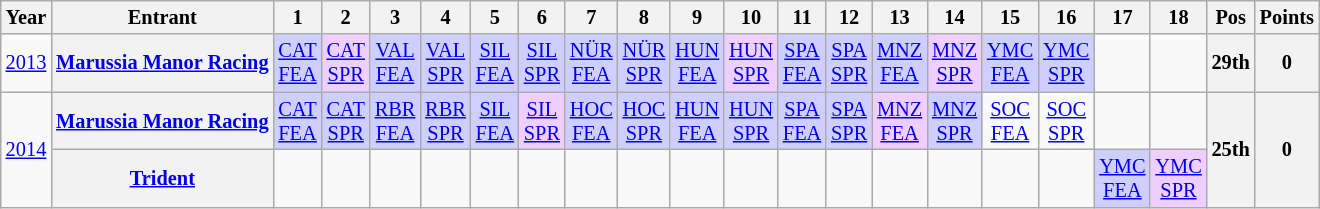<table class="wikitable" style="text-align:center; font-size:85%">
<tr>
<th>Year</th>
<th>Entrant</th>
<th>1</th>
<th>2</th>
<th>3</th>
<th>4</th>
<th>5</th>
<th>6</th>
<th>7</th>
<th>8</th>
<th>9</th>
<th>10</th>
<th>11</th>
<th>12</th>
<th>13</th>
<th>14</th>
<th>15</th>
<th>16</th>
<th>17</th>
<th>18</th>
<th>Pos</th>
<th>Points</th>
</tr>
<tr>
<td><a href='#'>2013</a></td>
<th nowrap><a href='#'>Marussia Manor Racing</a></th>
<td bgcolor=cfcfff><a href='#'>CAT<br>FEA</a><br></td>
<td bgcolor=efcfff><a href='#'>CAT<br>SPR</a><br></td>
<td bgcolor=cfcfff><a href='#'>VAL<br>FEA</a><br></td>
<td bgcolor=cfcfff><a href='#'>VAL<br>SPR</a><br></td>
<td bgcolor=cfcfff><a href='#'>SIL<br>FEA</a><br></td>
<td bgcolor=cfcfff><a href='#'>SIL<br>SPR</a><br></td>
<td bgcolor=cfcfff><a href='#'>NÜR<br>FEA</a><br></td>
<td bgcolor=cfcfff><a href='#'>NÜR<br>SPR</a><br></td>
<td bgcolor=cfcfff><a href='#'>HUN<br>FEA</a><br></td>
<td bgcolor=efcfff><a href='#'>HUN<br>SPR</a><br></td>
<td bgcolor=cfcfff><a href='#'>SPA<br>FEA</a><br></td>
<td bgcolor=cfcfff><a href='#'>SPA<br>SPR</a><br></td>
<td bgcolor=cfcfff><a href='#'>MNZ<br>FEA</a><br></td>
<td bgcolor=efcfff><a href='#'>MNZ<br>SPR</a><br></td>
<td bgcolor=cfcfff><a href='#'>YMC<br>FEA</a><br></td>
<td bgcolor=cfcfff><a href='#'>YMC<br>SPR</a><br></td>
<td></td>
<td></td>
<th>29th</th>
<th>0</th>
</tr>
<tr>
<td rowspan=2><a href='#'>2014</a></td>
<th nowrap><a href='#'>Marussia Manor Racing</a></th>
<td bgcolor=cfcfff><a href='#'>CAT<br>FEA</a> <br></td>
<td bgcolor=cfcfff><a href='#'>CAT<br>SPR</a> <br></td>
<td bgcolor=cfcfff><a href='#'>RBR<br>FEA</a> <br></td>
<td bgcolor=cfcfff><a href='#'>RBR<br>SPR</a> <br></td>
<td bgcolor=cfcfff><a href='#'>SIL<br>FEA</a> <br></td>
<td bgcolor=efcfff><a href='#'>SIL<br>SPR</a> <br></td>
<td bgcolor=cfcfff><a href='#'>HOC<br>FEA</a> <br></td>
<td bgcolor=cfcfff><a href='#'>HOC<br>SPR</a> <br></td>
<td bgcolor=cfcfff><a href='#'>HUN<br>FEA</a> <br></td>
<td bgcolor=cfcfff><a href='#'>HUN<br>SPR</a> <br></td>
<td bgcolor=cfcfff><a href='#'>SPA<br>FEA</a> <br></td>
<td bgcolor=cfcfff><a href='#'>SPA<br>SPR</a> <br></td>
<td bgcolor=efcfff><a href='#'>MNZ<br>FEA</a> <br></td>
<td bgcolor=cfcfff><a href='#'>MNZ<br>SPR</a> <br></td>
<td><a href='#'>SOC<br>FEA</a></td>
<td><a href='#'>SOC<br>SPR</a></td>
<td></td>
<td></td>
<th rowspan=2>25th</th>
<th rowspan=2>0</th>
</tr>
<tr>
<th><a href='#'>Trident</a></th>
<td></td>
<td></td>
<td></td>
<td></td>
<td></td>
<td></td>
<td></td>
<td></td>
<td></td>
<td></td>
<td></td>
<td></td>
<td></td>
<td></td>
<td></td>
<td></td>
<td bgcolor=cfcfff><a href='#'>YMC<br>FEA</a> <br></td>
<td bgcolor=efcfff><a href='#'>YMC<br>SPR</a> <br></td>
</tr>
</table>
